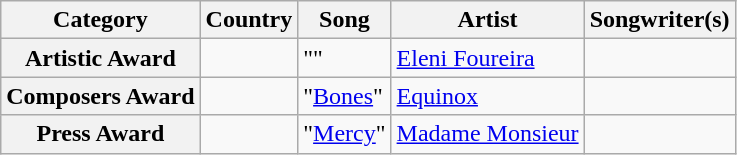<table class="wikitable plainrowheaders">
<tr>
<th scope="col">Category</th>
<th scope="col">Country</th>
<th scope="col">Song</th>
<th scope="col">Artist</th>
<th scope="col">Songwriter(s)</th>
</tr>
<tr>
<th scope="row">Artistic Award</th>
<td></td>
<td>""</td>
<td><a href='#'>Eleni Foureira</a></td>
<td></td>
</tr>
<tr>
<th scope="row">Composers Award</th>
<td></td>
<td>"<a href='#'>Bones</a>"</td>
<td><a href='#'>Equinox</a></td>
<td></td>
</tr>
<tr>
<th scope="row">Press Award</th>
<td></td>
<td>"<a href='#'>Mercy</a>"</td>
<td><a href='#'>Madame Monsieur</a></td>
<td></td>
</tr>
</table>
